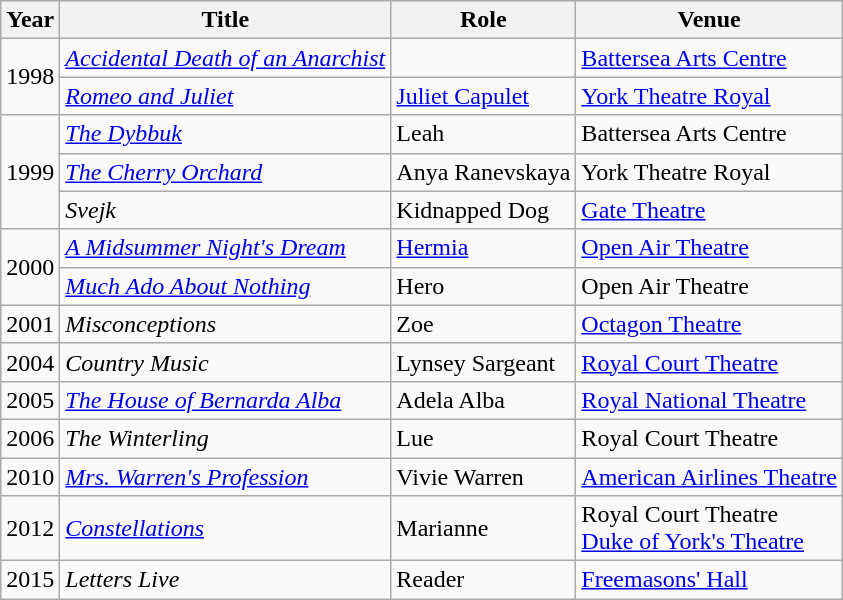<table class="wikitable sortable">
<tr>
<th>Year</th>
<th>Title</th>
<th>Role</th>
<th>Venue</th>
</tr>
<tr>
<td rowspan="2">1998</td>
<td><em><a href='#'>Accidental Death of an Anarchist</a></em></td>
<td></td>
<td><a href='#'>Battersea Arts Centre</a></td>
</tr>
<tr>
<td><em><a href='#'>Romeo and Juliet</a></em></td>
<td><a href='#'>Juliet Capulet</a></td>
<td><a href='#'>York Theatre Royal</a></td>
</tr>
<tr>
<td rowspan="3">1999</td>
<td><em><a href='#'>The Dybbuk</a></em></td>
<td>Leah</td>
<td>Battersea Arts Centre</td>
</tr>
<tr>
<td><em><a href='#'>The Cherry Orchard</a></em></td>
<td>Anya Ranevskaya</td>
<td>York Theatre Royal</td>
</tr>
<tr>
<td><em>Svejk</em></td>
<td>Kidnapped Dog</td>
<td><a href='#'>Gate Theatre</a></td>
</tr>
<tr>
<td rowspan="2">2000</td>
<td><em><a href='#'>A Midsummer Night's Dream</a></em></td>
<td><a href='#'>Hermia</a></td>
<td><a href='#'>Open Air Theatre</a></td>
</tr>
<tr>
<td><em><a href='#'>Much Ado About Nothing</a></em></td>
<td>Hero</td>
<td>Open Air Theatre</td>
</tr>
<tr>
<td>2001</td>
<td><em>Misconceptions</em></td>
<td>Zoe</td>
<td><a href='#'>Octagon Theatre</a></td>
</tr>
<tr>
<td>2004</td>
<td><em>Country Music</em></td>
<td>Lynsey Sargeant</td>
<td><a href='#'>Royal Court Theatre</a></td>
</tr>
<tr>
<td>2005</td>
<td><em><a href='#'>The House of Bernarda Alba</a></em></td>
<td>Adela Alba</td>
<td><a href='#'>Royal National Theatre</a></td>
</tr>
<tr>
<td>2006</td>
<td><em>The Winterling</em></td>
<td>Lue</td>
<td>Royal Court Theatre</td>
</tr>
<tr>
<td>2010</td>
<td><em><a href='#'>Mrs. Warren's Profession</a></em></td>
<td>Vivie Warren</td>
<td><a href='#'>American Airlines Theatre</a></td>
</tr>
<tr>
<td>2012</td>
<td><em><a href='#'>Constellations</a></em></td>
<td>Marianne</td>
<td>Royal Court Theatre <br> <a href='#'>Duke of York's Theatre</a></td>
</tr>
<tr>
<td>2015</td>
<td><em>Letters Live</em></td>
<td>Reader</td>
<td><a href='#'>Freemasons' Hall</a></td>
</tr>
</table>
